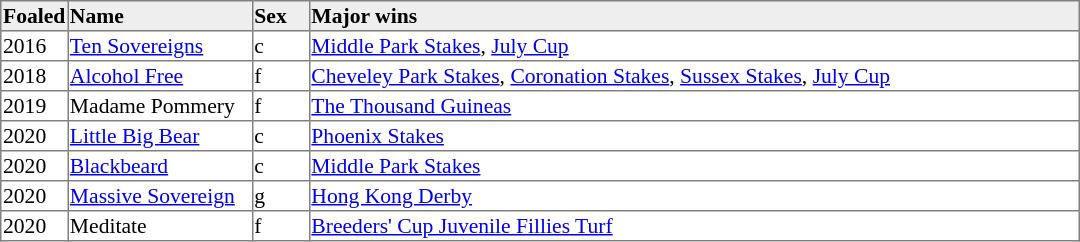<table border="1" style="border-collapse: collapse; font-size:90%">
<tr bgcolor="#eeeeee">
<td width="35px"><strong>Foaled</strong></td>
<td width="120px"><strong>Name</strong></td>
<td width="35px"><strong>Sex</strong></td>
<td width="510px"><strong>Major wins</strong></td>
</tr>
<tr>
<td>2016</td>
<td><a href='#'>Ten Sovereigns</a></td>
<td>c</td>
<td><a href='#'>Middle Park Stakes</a>, <a href='#'>July Cup</a></td>
</tr>
<tr>
<td>2018</td>
<td><a href='#'>Alcohol Free</a></td>
<td>f</td>
<td><a href='#'>Cheveley Park Stakes</a>, <a href='#'>Coronation Stakes</a>, <a href='#'>Sussex Stakes</a>, <a href='#'>July Cup</a></td>
</tr>
<tr>
<td>2019</td>
<td>Madame Pommery</td>
<td>f</td>
<td><a href='#'>The Thousand Guineas</a></td>
</tr>
<tr>
<td>2020</td>
<td><a href='#'>Little Big Bear</a></td>
<td>c</td>
<td><a href='#'>Phoenix Stakes</a></td>
</tr>
<tr>
<td>2020</td>
<td><a href='#'>Blackbeard</a></td>
<td>c</td>
<td><a href='#'>Middle Park Stakes</a></td>
</tr>
<tr>
<td>2020</td>
<td><a href='#'>Massive Sovereign</a></td>
<td>g</td>
<td><a href='#'>Hong Kong Derby</a></td>
</tr>
<tr>
<td>2020</td>
<td>Meditate</td>
<td>f</td>
<td><a href='#'>Breeders' Cup Juvenile Fillies Turf</a></td>
</tr>
</table>
